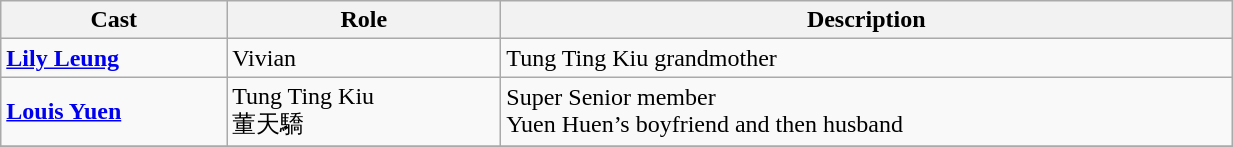<table class="wikitable" width="65%">
<tr>
<th>Cast</th>
<th>Role</th>
<th>Description</th>
</tr>
<tr>
<td><strong><a href='#'>Lily Leung</a></strong></td>
<td>Vivian</td>
<td>Tung Ting Kiu grandmother</td>
</tr>
<tr>
<td><strong><a href='#'>Louis Yuen</a></strong></td>
<td>Tung Ting Kiu<br>董天驕</td>
<td>Super Senior member<br>Yuen Huen’s boyfriend and then husband</td>
</tr>
<tr>
</tr>
</table>
